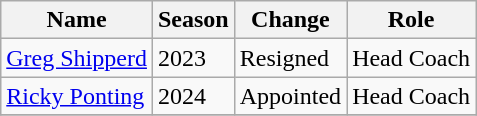<table class="wikitable plainrowheaders">
<tr>
<th scope="col">Name</th>
<th>Season</th>
<th scope="col">Change</th>
<th scope="col">Role</th>
</tr>
<tr>
<td><a href='#'>Greg Shipperd</a></td>
<td>2023</td>
<td>Resigned</td>
<td>Head Coach</td>
</tr>
<tr>
<td><a href='#'>Ricky Ponting</a></td>
<td>2024</td>
<td>Appointed</td>
<td>Head Coach</td>
</tr>
<tr>
</tr>
</table>
